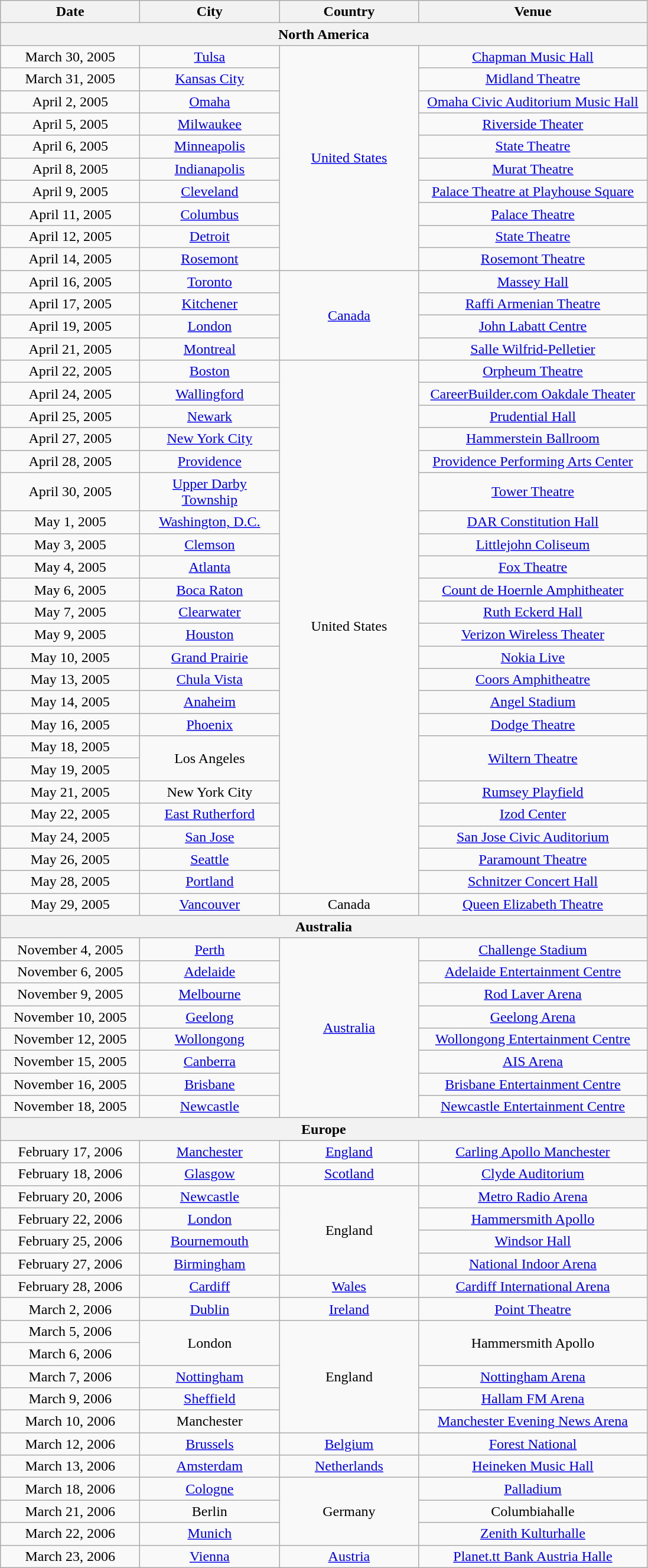<table class="wikitable" style="text-align:center">
<tr ">
<th style="width:150px;">Date</th>
<th style="width:150px;">City</th>
<th style="width:150px;">Country</th>
<th style="width:250px;">Venue</th>
</tr>
<tr>
<th colspan="5">North America</th>
</tr>
<tr>
<td>March 30, 2005</td>
<td><a href='#'>Tulsa</a></td>
<td rowspan="10"><a href='#'>United States</a></td>
<td><a href='#'>Chapman Music Hall</a></td>
</tr>
<tr>
<td>March 31, 2005</td>
<td><a href='#'>Kansas City</a></td>
<td><a href='#'>Midland Theatre</a></td>
</tr>
<tr>
<td>April 2, 2005</td>
<td><a href='#'>Omaha</a></td>
<td><a href='#'>Omaha Civic Auditorium Music Hall</a></td>
</tr>
<tr>
<td>April 5, 2005</td>
<td><a href='#'>Milwaukee</a></td>
<td><a href='#'>Riverside Theater</a></td>
</tr>
<tr>
<td>April 6, 2005</td>
<td><a href='#'>Minneapolis</a></td>
<td><a href='#'>State Theatre</a></td>
</tr>
<tr>
<td>April 8, 2005</td>
<td><a href='#'>Indianapolis</a></td>
<td><a href='#'>Murat Theatre</a></td>
</tr>
<tr>
<td>April 9, 2005</td>
<td><a href='#'>Cleveland</a></td>
<td><a href='#'>Palace Theatre at Playhouse Square</a></td>
</tr>
<tr>
<td>April 11, 2005</td>
<td><a href='#'>Columbus</a></td>
<td><a href='#'>Palace Theatre</a></td>
</tr>
<tr>
<td>April 12, 2005</td>
<td><a href='#'>Detroit</a></td>
<td><a href='#'>State Theatre</a></td>
</tr>
<tr>
<td>April 14, 2005</td>
<td><a href='#'>Rosemont</a></td>
<td><a href='#'>Rosemont Theatre</a></td>
</tr>
<tr>
<td>April 16, 2005</td>
<td><a href='#'>Toronto</a></td>
<td rowspan="4"><a href='#'>Canada</a></td>
<td><a href='#'>Massey Hall</a></td>
</tr>
<tr>
<td>April 17, 2005</td>
<td><a href='#'>Kitchener</a></td>
<td><a href='#'>Raffi Armenian Theatre</a></td>
</tr>
<tr>
<td>April 19, 2005</td>
<td><a href='#'>London</a></td>
<td><a href='#'>John Labatt Centre</a></td>
</tr>
<tr>
<td>April 21, 2005</td>
<td><a href='#'>Montreal</a></td>
<td><a href='#'>Salle Wilfrid-Pelletier</a></td>
</tr>
<tr>
<td>April 22, 2005</td>
<td><a href='#'>Boston</a></td>
<td rowspan="23">United States</td>
<td><a href='#'>Orpheum Theatre</a></td>
</tr>
<tr>
<td>April 24, 2005</td>
<td><a href='#'>Wallingford</a></td>
<td><a href='#'>CareerBuilder.com Oakdale Theater</a></td>
</tr>
<tr>
<td>April 25, 2005</td>
<td><a href='#'>Newark</a></td>
<td><a href='#'>Prudential Hall</a></td>
</tr>
<tr>
<td>April 27, 2005</td>
<td><a href='#'>New York City</a></td>
<td><a href='#'>Hammerstein Ballroom</a></td>
</tr>
<tr>
<td>April 28, 2005</td>
<td><a href='#'>Providence</a></td>
<td><a href='#'>Providence Performing Arts Center</a></td>
</tr>
<tr>
<td>April 30, 2005</td>
<td><a href='#'>Upper Darby Township</a></td>
<td><a href='#'>Tower Theatre</a></td>
</tr>
<tr>
<td>May 1, 2005</td>
<td><a href='#'>Washington, D.C.</a></td>
<td><a href='#'>DAR Constitution Hall</a></td>
</tr>
<tr>
<td>May 3, 2005</td>
<td><a href='#'>Clemson</a></td>
<td><a href='#'>Littlejohn Coliseum</a></td>
</tr>
<tr>
<td>May 4, 2005</td>
<td><a href='#'>Atlanta</a></td>
<td><a href='#'>Fox Theatre</a></td>
</tr>
<tr>
<td>May 6, 2005</td>
<td><a href='#'>Boca Raton</a></td>
<td><a href='#'>Count de Hoernle Amphitheater</a></td>
</tr>
<tr>
<td>May 7, 2005</td>
<td><a href='#'>Clearwater</a></td>
<td><a href='#'>Ruth Eckerd Hall</a></td>
</tr>
<tr>
<td>May 9, 2005</td>
<td><a href='#'>Houston</a></td>
<td><a href='#'>Verizon Wireless Theater</a></td>
</tr>
<tr>
<td>May 10, 2005</td>
<td><a href='#'>Grand Prairie</a></td>
<td><a href='#'>Nokia Live</a></td>
</tr>
<tr>
<td>May 13, 2005</td>
<td><a href='#'>Chula Vista</a></td>
<td><a href='#'>Coors Amphitheatre</a></td>
</tr>
<tr>
<td>May 14, 2005</td>
<td><a href='#'>Anaheim</a></td>
<td><a href='#'>Angel Stadium</a></td>
</tr>
<tr>
<td>May 16, 2005</td>
<td><a href='#'>Phoenix</a></td>
<td><a href='#'>Dodge Theatre</a></td>
</tr>
<tr>
<td>May 18, 2005</td>
<td rowspan="2">Los Angeles</td>
<td rowspan="2"><a href='#'>Wiltern Theatre</a></td>
</tr>
<tr>
<td>May 19, 2005</td>
</tr>
<tr>
<td>May 21, 2005</td>
<td>New York City</td>
<td><a href='#'>Rumsey Playfield</a></td>
</tr>
<tr>
<td>May 22, 2005</td>
<td><a href='#'>East Rutherford</a></td>
<td><a href='#'>Izod Center</a></td>
</tr>
<tr>
<td>May 24, 2005</td>
<td><a href='#'>San Jose</a></td>
<td><a href='#'>San Jose Civic Auditorium</a></td>
</tr>
<tr>
<td>May 26, 2005</td>
<td><a href='#'>Seattle</a></td>
<td><a href='#'>Paramount Theatre</a></td>
</tr>
<tr>
<td>May 28, 2005</td>
<td><a href='#'>Portland</a></td>
<td><a href='#'>Schnitzer Concert Hall</a></td>
</tr>
<tr>
<td>May 29, 2005</td>
<td><a href='#'>Vancouver</a></td>
<td>Canada</td>
<td><a href='#'>Queen Elizabeth Theatre</a></td>
</tr>
<tr>
<th colspan="5">Australia</th>
</tr>
<tr>
<td>November 4, 2005</td>
<td><a href='#'>Perth</a></td>
<td rowspan="8"><a href='#'>Australia</a></td>
<td><a href='#'>Challenge Stadium</a></td>
</tr>
<tr>
<td>November 6, 2005</td>
<td><a href='#'>Adelaide</a></td>
<td><a href='#'>Adelaide Entertainment Centre</a></td>
</tr>
<tr>
<td>November 9, 2005</td>
<td><a href='#'>Melbourne</a></td>
<td><a href='#'>Rod Laver Arena</a></td>
</tr>
<tr>
<td>November 10, 2005</td>
<td><a href='#'>Geelong</a></td>
<td><a href='#'>Geelong Arena</a></td>
</tr>
<tr>
<td>November 12, 2005</td>
<td><a href='#'>Wollongong</a></td>
<td><a href='#'>Wollongong Entertainment Centre</a></td>
</tr>
<tr>
<td>November 15, 2005</td>
<td><a href='#'>Canberra</a></td>
<td><a href='#'>AIS Arena</a></td>
</tr>
<tr>
<td>November 16, 2005</td>
<td><a href='#'>Brisbane</a></td>
<td><a href='#'>Brisbane Entertainment Centre</a></td>
</tr>
<tr>
<td>November 18, 2005</td>
<td><a href='#'>Newcastle</a></td>
<td><a href='#'>Newcastle Entertainment Centre</a></td>
</tr>
<tr>
<th colspan="5" style="text-align:center;">Europe</th>
</tr>
<tr>
<td>February 17, 2006</td>
<td><a href='#'>Manchester</a></td>
<td><a href='#'>England</a></td>
<td><a href='#'>Carling Apollo Manchester</a></td>
</tr>
<tr>
<td>February 18, 2006</td>
<td><a href='#'>Glasgow</a></td>
<td><a href='#'>Scotland</a></td>
<td><a href='#'>Clyde Auditorium</a></td>
</tr>
<tr>
<td>February 20, 2006</td>
<td><a href='#'>Newcastle</a></td>
<td rowspan="4">England</td>
<td><a href='#'>Metro Radio Arena</a></td>
</tr>
<tr>
<td>February 22, 2006</td>
<td><a href='#'>London</a></td>
<td><a href='#'>Hammersmith Apollo</a></td>
</tr>
<tr>
<td>February 25, 2006</td>
<td><a href='#'>Bournemouth</a></td>
<td><a href='#'>Windsor Hall</a></td>
</tr>
<tr>
<td>February 27, 2006</td>
<td><a href='#'>Birmingham</a></td>
<td><a href='#'>National Indoor Arena</a></td>
</tr>
<tr>
<td>February 28, 2006</td>
<td><a href='#'>Cardiff</a></td>
<td><a href='#'>Wales</a></td>
<td><a href='#'>Cardiff International Arena</a></td>
</tr>
<tr>
<td>March 2, 2006</td>
<td><a href='#'>Dublin</a></td>
<td><a href='#'>Ireland</a></td>
<td><a href='#'>Point Theatre</a></td>
</tr>
<tr>
<td>March 5, 2006</td>
<td rowspan="2">London</td>
<td rowspan="5">England</td>
<td rowspan="2">Hammersmith Apollo</td>
</tr>
<tr>
<td>March 6, 2006</td>
</tr>
<tr>
<td>March 7, 2006</td>
<td><a href='#'>Nottingham</a></td>
<td><a href='#'>Nottingham Arena</a></td>
</tr>
<tr>
<td>March 9, 2006</td>
<td><a href='#'>Sheffield</a></td>
<td><a href='#'>Hallam FM Arena</a></td>
</tr>
<tr>
<td>March 10, 2006</td>
<td>Manchester</td>
<td><a href='#'>Manchester Evening News Arena</a></td>
</tr>
<tr>
<td>March 12, 2006</td>
<td><a href='#'>Brussels</a></td>
<td><a href='#'>Belgium</a></td>
<td><a href='#'>Forest National</a></td>
</tr>
<tr>
<td>March 13, 2006</td>
<td><a href='#'>Amsterdam</a></td>
<td><a href='#'>Netherlands</a></td>
<td><a href='#'>Heineken Music Hall</a></td>
</tr>
<tr>
<td>March 18, 2006</td>
<td><a href='#'>Cologne</a></td>
<td rowspan="3">Germany</td>
<td><a href='#'>Palladium</a></td>
</tr>
<tr>
<td>March 21, 2006</td>
<td>Berlin</td>
<td>Columbiahalle</td>
</tr>
<tr>
<td>March 22, 2006</td>
<td><a href='#'>Munich</a></td>
<td><a href='#'>Zenith Kulturhalle</a></td>
</tr>
<tr>
<td>March 23, 2006</td>
<td><a href='#'>Vienna</a></td>
<td><a href='#'>Austria</a></td>
<td><a href='#'>Planet.tt Bank Austria Halle</a></td>
</tr>
</table>
